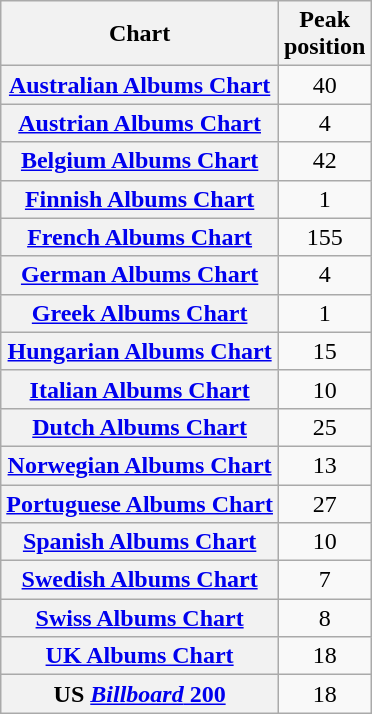<table class="wikitable sortable plainrowheaders">
<tr>
<th scope="col">Chart</th>
<th scope="col">Peak<br>position</th>
</tr>
<tr>
<th scope="row"><a href='#'>Australian Albums Chart</a></th>
<td align="center">40</td>
</tr>
<tr>
<th scope="row"><a href='#'>Austrian Albums Chart</a></th>
<td align="center">4</td>
</tr>
<tr>
<th scope="row"><a href='#'>Belgium Albums Chart</a></th>
<td align="center">42</td>
</tr>
<tr>
<th scope="row"><a href='#'>Finnish Albums Chart</a></th>
<td align="center">1</td>
</tr>
<tr>
<th scope="row"><a href='#'>French Albums Chart</a></th>
<td align="center">155</td>
</tr>
<tr>
<th scope="row"><a href='#'>German Albums Chart</a></th>
<td align="center">4</td>
</tr>
<tr>
<th scope="row"><a href='#'>Greek Albums Chart</a></th>
<td align="center">1</td>
</tr>
<tr>
<th scope="row"><a href='#'>Hungarian Albums Chart</a></th>
<td align="center">15</td>
</tr>
<tr>
<th scope="row"><a href='#'>Italian Albums Chart</a></th>
<td align="center">10</td>
</tr>
<tr>
<th scope="row"><a href='#'>Dutch Albums Chart</a></th>
<td align="center">25</td>
</tr>
<tr>
<th scope="row"><a href='#'>Norwegian Albums Chart</a></th>
<td align="center">13</td>
</tr>
<tr>
<th scope="row"><a href='#'>Portuguese Albums Chart</a></th>
<td align="center">27</td>
</tr>
<tr>
<th scope="row"><a href='#'>Spanish Albums Chart</a></th>
<td align="center">10</td>
</tr>
<tr>
<th scope="row"><a href='#'>Swedish Albums Chart</a></th>
<td align="center">7</td>
</tr>
<tr>
<th scope="row"><a href='#'>Swiss Albums Chart</a></th>
<td align="center">8</td>
</tr>
<tr>
<th scope="row"><a href='#'>UK Albums Chart</a></th>
<td align="center">18</td>
</tr>
<tr>
<th scope="row">US <a href='#'><em>Billboard</em> 200</a></th>
<td align="center">18</td>
</tr>
</table>
